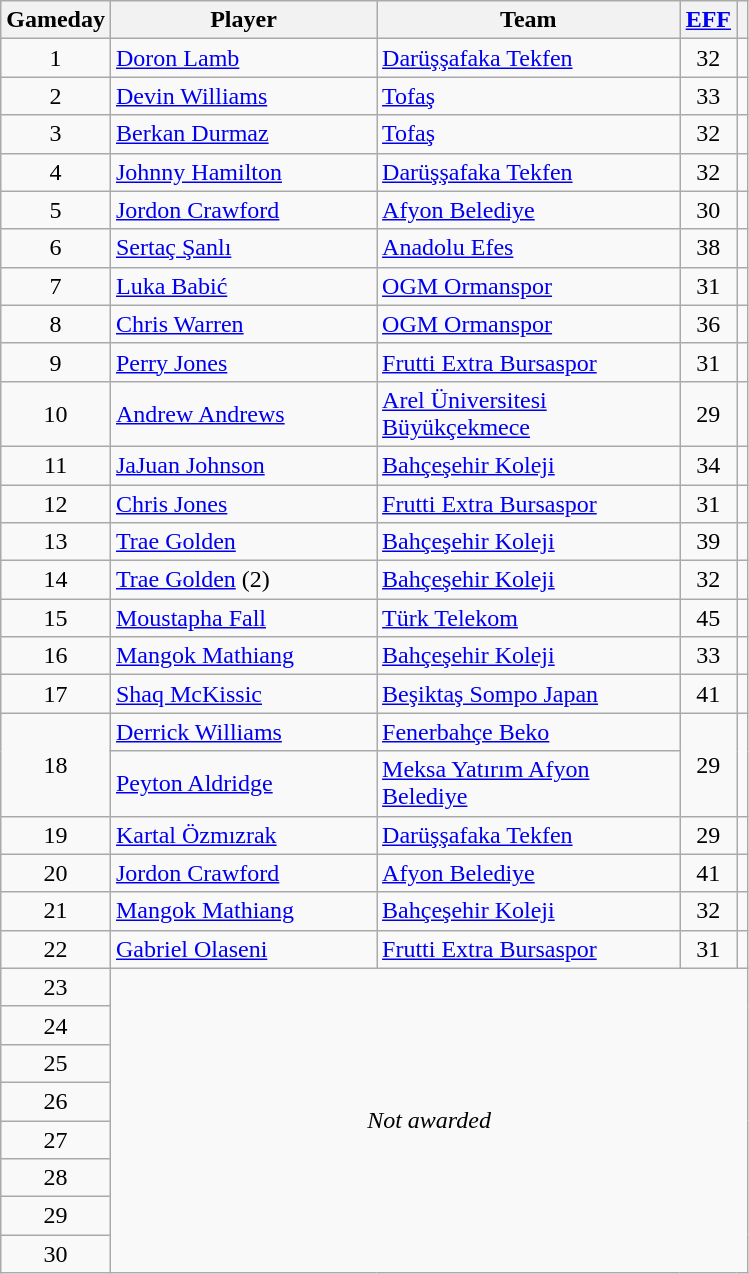<table class="wikitable sortable" style="text-align:center;">
<tr>
<th>Gameday</th>
<th width=170>Player</th>
<th width=195>Team</th>
<th><a href='#'>EFF</a></th>
<th></th>
</tr>
<tr>
<td>1</td>
<td align=left> <a href='#'>Doron Lamb</a></td>
<td align=left><a href='#'>Darüşşafaka Tekfen</a></td>
<td>32</td>
<td></td>
</tr>
<tr>
<td>2</td>
<td align=left> <a href='#'>Devin Williams</a></td>
<td align=left><a href='#'>Tofaş</a></td>
<td>33</td>
<td></td>
</tr>
<tr>
<td>3</td>
<td align=left> <a href='#'>Berkan Durmaz</a></td>
<td align=left><a href='#'>Tofaş</a></td>
<td>32</td>
<td></td>
</tr>
<tr>
<td>4</td>
<td align=left> <a href='#'>Johnny Hamilton</a></td>
<td align=left><a href='#'>Darüşşafaka Tekfen</a></td>
<td>32</td>
<td></td>
</tr>
<tr>
<td>5</td>
<td align=left> <a href='#'>Jordon Crawford</a></td>
<td align=left><a href='#'>Afyon Belediye</a></td>
<td>30</td>
<td></td>
</tr>
<tr>
<td>6</td>
<td align=left> <a href='#'>Sertaç Şanlı</a></td>
<td align=left><a href='#'>Anadolu Efes</a></td>
<td>38</td>
<td></td>
</tr>
<tr>
<td>7</td>
<td align=left> <a href='#'>Luka Babić</a></td>
<td align=left><a href='#'>OGM Ormanspor</a></td>
<td>31</td>
<td></td>
</tr>
<tr>
<td>8</td>
<td align=left> <a href='#'>Chris Warren</a></td>
<td align=left><a href='#'>OGM Ormanspor</a></td>
<td>36</td>
<td></td>
</tr>
<tr>
<td>9</td>
<td align=left> <a href='#'>Perry Jones</a></td>
<td align=left><a href='#'>Frutti Extra Bursaspor</a></td>
<td>31</td>
<td></td>
</tr>
<tr>
<td>10</td>
<td align=left> <a href='#'>Andrew Andrews</a></td>
<td align=left><a href='#'>Arel Üniversitesi Büyükçekmece</a></td>
<td>29</td>
<td></td>
</tr>
<tr>
<td>11</td>
<td align=left> <a href='#'>JaJuan Johnson</a></td>
<td align=left><a href='#'>Bahçeşehir Koleji</a></td>
<td>34</td>
<td></td>
</tr>
<tr>
<td>12</td>
<td align=left> <a href='#'>Chris Jones</a></td>
<td align=left><a href='#'>Frutti Extra Bursaspor</a></td>
<td>31</td>
<td></td>
</tr>
<tr>
<td>13</td>
<td align=left> <a href='#'>Trae Golden</a></td>
<td align=left><a href='#'>Bahçeşehir Koleji</a></td>
<td>39</td>
<td></td>
</tr>
<tr>
<td>14</td>
<td align=left> <a href='#'>Trae Golden</a> (2)</td>
<td align=left><a href='#'>Bahçeşehir Koleji</a></td>
<td>32</td>
<td></td>
</tr>
<tr>
<td>15</td>
<td align=left> <a href='#'>Moustapha Fall</a></td>
<td align=left><a href='#'>Türk Telekom</a></td>
<td>45</td>
<td></td>
</tr>
<tr>
<td>16</td>
<td align=left> <a href='#'>Mangok Mathiang</a></td>
<td align=left><a href='#'>Bahçeşehir Koleji</a></td>
<td>33</td>
<td></td>
</tr>
<tr>
<td>17</td>
<td align=left> <a href='#'>Shaq McKissic</a></td>
<td align=left><a href='#'>Beşiktaş Sompo Japan</a></td>
<td>41</td>
<td></td>
</tr>
<tr>
<td rowspan=2>18</td>
<td align=left> <a href='#'>Derrick Williams</a></td>
<td align=left><a href='#'>Fenerbahçe Beko</a></td>
<td rowspan=2>29</td>
<td rowspan=2></td>
</tr>
<tr>
<td align=left> <a href='#'>Peyton Aldridge</a></td>
<td align=left><a href='#'>Meksa Yatırım Afyon Belediye</a></td>
</tr>
<tr>
<td>19</td>
<td align=left> <a href='#'>Kartal Özmızrak</a></td>
<td align=left><a href='#'>Darüşşafaka Tekfen</a></td>
<td>29</td>
<td></td>
</tr>
<tr>
<td>20</td>
<td align=left> <a href='#'>Jordon Crawford</a></td>
<td align=left><a href='#'>Afyon Belediye</a></td>
<td>41</td>
<td></td>
</tr>
<tr>
<td>21</td>
<td align=left> <a href='#'>Mangok Mathiang</a></td>
<td align=left><a href='#'>Bahçeşehir Koleji</a></td>
<td>32</td>
<td></td>
</tr>
<tr>
<td>22</td>
<td align=left> <a href='#'>Gabriel Olaseni</a></td>
<td align=left><a href='#'>Frutti Extra Bursaspor</a></td>
<td>31</td>
<td></td>
</tr>
<tr>
<td>23</td>
<td rowspan="8", colspan="4";><em>Not awarded</em></td>
</tr>
<tr>
<td>24</td>
</tr>
<tr>
<td>25</td>
</tr>
<tr>
<td>26</td>
</tr>
<tr>
<td>27</td>
</tr>
<tr>
<td>28</td>
</tr>
<tr>
<td>29</td>
</tr>
<tr>
<td>30</td>
</tr>
</table>
